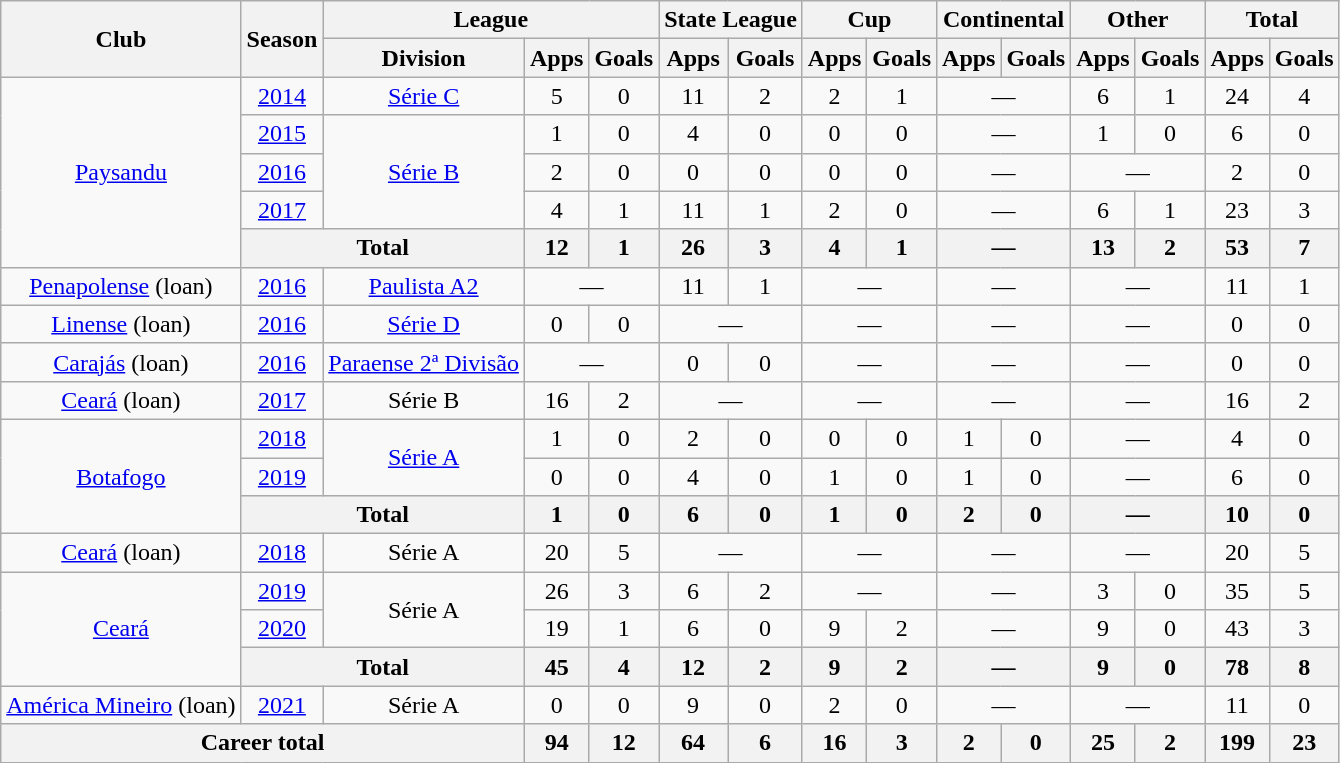<table class="wikitable" style="text-align: center;">
<tr>
<th rowspan="2">Club</th>
<th rowspan="2">Season</th>
<th colspan="3">League</th>
<th colspan="2">State League</th>
<th colspan="2">Cup</th>
<th colspan="2">Continental</th>
<th colspan="2">Other</th>
<th colspan="2">Total</th>
</tr>
<tr>
<th>Division</th>
<th>Apps</th>
<th>Goals</th>
<th>Apps</th>
<th>Goals</th>
<th>Apps</th>
<th>Goals</th>
<th>Apps</th>
<th>Goals</th>
<th>Apps</th>
<th>Goals</th>
<th>Apps</th>
<th>Goals</th>
</tr>
<tr>
<td rowspan=5 valign="center"><a href='#'>Paysandu</a></td>
<td><a href='#'>2014</a></td>
<td><a href='#'>Série C</a></td>
<td>5</td>
<td>0</td>
<td>11</td>
<td>2</td>
<td>2</td>
<td>1</td>
<td colspan="2">—</td>
<td>6</td>
<td>1</td>
<td>24</td>
<td>4</td>
</tr>
<tr>
<td><a href='#'>2015</a></td>
<td rowspan=3><a href='#'>Série B</a></td>
<td>1</td>
<td>0</td>
<td>4</td>
<td>0</td>
<td>0</td>
<td>0</td>
<td colspan="2">—</td>
<td>1</td>
<td>0</td>
<td>6</td>
<td>0</td>
</tr>
<tr>
<td><a href='#'>2016</a></td>
<td>2</td>
<td>0</td>
<td>0</td>
<td>0</td>
<td>0</td>
<td>0</td>
<td colspan="2">—</td>
<td colspan="2">—</td>
<td>2</td>
<td>0</td>
</tr>
<tr>
<td><a href='#'>2017</a></td>
<td>4</td>
<td>1</td>
<td>11</td>
<td>1</td>
<td>2</td>
<td>0</td>
<td colspan="2">—</td>
<td>6</td>
<td>1</td>
<td>23</td>
<td>3</td>
</tr>
<tr>
<th colspan=2>Total</th>
<th>12</th>
<th>1</th>
<th>26</th>
<th>3</th>
<th>4</th>
<th>1</th>
<th colspan="2">—</th>
<th>13</th>
<th>2</th>
<th>53</th>
<th>7</th>
</tr>
<tr>
<td valign="center"><a href='#'>Penapolense</a> (loan)</td>
<td><a href='#'>2016</a></td>
<td><a href='#'>Paulista A2</a></td>
<td colspan="2">—</td>
<td>11</td>
<td>1</td>
<td colspan="2">—</td>
<td colspan="2">—</td>
<td colspan="2">—</td>
<td>11</td>
<td>1</td>
</tr>
<tr>
<td valign="center"><a href='#'>Linense</a> (loan)</td>
<td><a href='#'>2016</a></td>
<td><a href='#'>Série D</a></td>
<td>0</td>
<td>0</td>
<td colspan="2">—</td>
<td colspan="2">—</td>
<td colspan="2">—</td>
<td colspan="2">—</td>
<td>0</td>
<td>0</td>
</tr>
<tr>
<td valign="center"><a href='#'>Carajás</a> (loan)</td>
<td><a href='#'>2016</a></td>
<td><a href='#'>Paraense 2ª Divisão</a></td>
<td colspan="2">—</td>
<td>0</td>
<td>0</td>
<td colspan="2">—</td>
<td colspan="2">—</td>
<td colspan="2">—</td>
<td>0</td>
<td>0</td>
</tr>
<tr>
<td valign="center"><a href='#'>Ceará</a> (loan)</td>
<td><a href='#'>2017</a></td>
<td>Série B</td>
<td>16</td>
<td>2</td>
<td colspan="2">—</td>
<td colspan="2">—</td>
<td colspan="2">—</td>
<td colspan="2">—</td>
<td>16</td>
<td>2</td>
</tr>
<tr>
<td rowspan="3" valign="center"><a href='#'>Botafogo</a></td>
<td><a href='#'>2018</a></td>
<td rowspan="2"><a href='#'>Série A</a></td>
<td>1</td>
<td>0</td>
<td>2</td>
<td>0</td>
<td>0</td>
<td>0</td>
<td>1</td>
<td>0</td>
<td colspan="2">—</td>
<td>4</td>
<td>0</td>
</tr>
<tr>
<td><a href='#'>2019</a></td>
<td>0</td>
<td>0</td>
<td>4</td>
<td>0</td>
<td>1</td>
<td>0</td>
<td>1</td>
<td>0</td>
<td colspan="2">—</td>
<td>6</td>
<td>0</td>
</tr>
<tr>
<th colspan=2>Total</th>
<th>1</th>
<th>0</th>
<th>6</th>
<th>0</th>
<th>1</th>
<th>0</th>
<th>2</th>
<th>0</th>
<th colspan="2">—</th>
<th>10</th>
<th>0</th>
</tr>
<tr>
<td valign="center"><a href='#'>Ceará</a> (loan)</td>
<td><a href='#'>2018</a></td>
<td>Série A</td>
<td>20</td>
<td>5</td>
<td colspan="2">—</td>
<td colspan="2">—</td>
<td colspan="2">—</td>
<td colspan="2">—</td>
<td>20</td>
<td>5</td>
</tr>
<tr>
<td rowspan="3" valign="center"><a href='#'>Ceará</a></td>
<td><a href='#'>2019</a></td>
<td rowspan="2">Série A</td>
<td>26</td>
<td>3</td>
<td>6</td>
<td>2</td>
<td colspan="2">—</td>
<td colspan="2">—</td>
<td>3</td>
<td>0</td>
<td>35</td>
<td>5</td>
</tr>
<tr>
<td><a href='#'>2020</a></td>
<td>19</td>
<td>1</td>
<td>6</td>
<td>0</td>
<td>9</td>
<td>2</td>
<td colspan="2">—</td>
<td>9</td>
<td>0</td>
<td>43</td>
<td>3</td>
</tr>
<tr>
<th colspan=2>Total</th>
<th>45</th>
<th>4</th>
<th>12</th>
<th>2</th>
<th>9</th>
<th>2</th>
<th colspan="2">—</th>
<th>9</th>
<th>0</th>
<th>78</th>
<th>8</th>
</tr>
<tr>
<td valign="center"><a href='#'>América Mineiro</a> (loan)</td>
<td><a href='#'>2021</a></td>
<td>Série A</td>
<td>0</td>
<td>0</td>
<td>9</td>
<td>0</td>
<td>2</td>
<td>0</td>
<td colspan="2">—</td>
<td colspan="2">—</td>
<td>11</td>
<td>0</td>
</tr>
<tr>
<th colspan="3"><strong>Career total</strong></th>
<th>94</th>
<th>12</th>
<th>64</th>
<th>6</th>
<th>16</th>
<th>3</th>
<th>2</th>
<th>0</th>
<th>25</th>
<th>2</th>
<th>199</th>
<th>23</th>
</tr>
</table>
